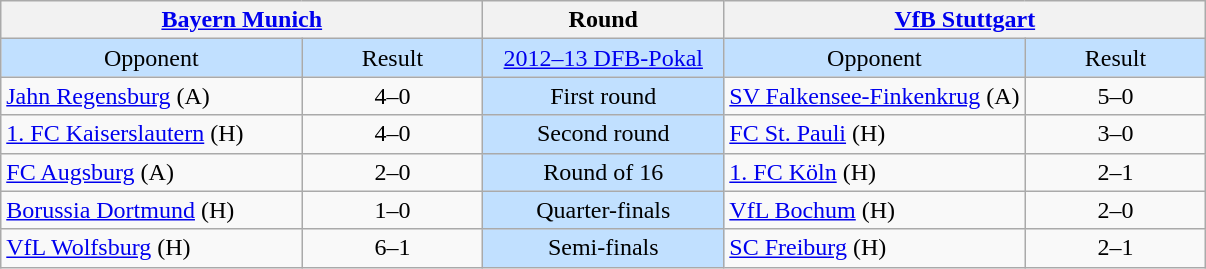<table class="wikitable" style="text-align:center; white-space:nowrap;">
<tr>
<th colspan="2"><a href='#'>Bayern Munich</a></th>
<th>Round</th>
<th colspan="2"><a href='#'>VfB Stuttgart</a></th>
</tr>
<tr style="background:#C1E0FF;">
<td style="width:25%;">Opponent</td>
<td style="width:15%;">Result</td>
<td><a href='#'>2012–13 DFB-Pokal</a></td>
<td style="width:25%;">Opponent</td>
<td style="width:15%;">Result</td>
</tr>
<tr>
<td style="text-align:left;"><a href='#'>Jahn Regensburg</a> (A)</td>
<td>4–0</td>
<td style="background:#C1E0FF;">First round</td>
<td style="text-align:left;"><a href='#'>SV Falkensee-Finkenkrug</a> (A)</td>
<td>5–0</td>
</tr>
<tr>
<td style="text-align:left;"><a href='#'>1. FC Kaiserslautern</a> (H)</td>
<td>4–0</td>
<td style="background:#C1E0FF;">Second round</td>
<td style="text-align:left;"><a href='#'>FC St. Pauli</a> (H)</td>
<td>3–0</td>
</tr>
<tr>
<td style="text-align:left;"><a href='#'>FC Augsburg</a> (A)</td>
<td>2–0</td>
<td style="background:#C1E0FF;">Round of 16</td>
<td style="text-align:left;"><a href='#'>1. FC Köln</a> (H)</td>
<td>2–1</td>
</tr>
<tr>
<td style="text-align:left;"><a href='#'>Borussia Dortmund</a> (H)</td>
<td>1–0</td>
<td style="background:#C1E0FF;">Quarter-finals</td>
<td style="text-align:left;"><a href='#'>VfL Bochum</a> (H)</td>
<td>2–0</td>
</tr>
<tr>
<td style="text-align:left;"><a href='#'>VfL Wolfsburg</a> (H)</td>
<td>6–1</td>
<td style="background:#C1E0FF;">Semi-finals</td>
<td style="text-align:left;"><a href='#'>SC Freiburg</a> (H)</td>
<td>2–1</td>
</tr>
</table>
